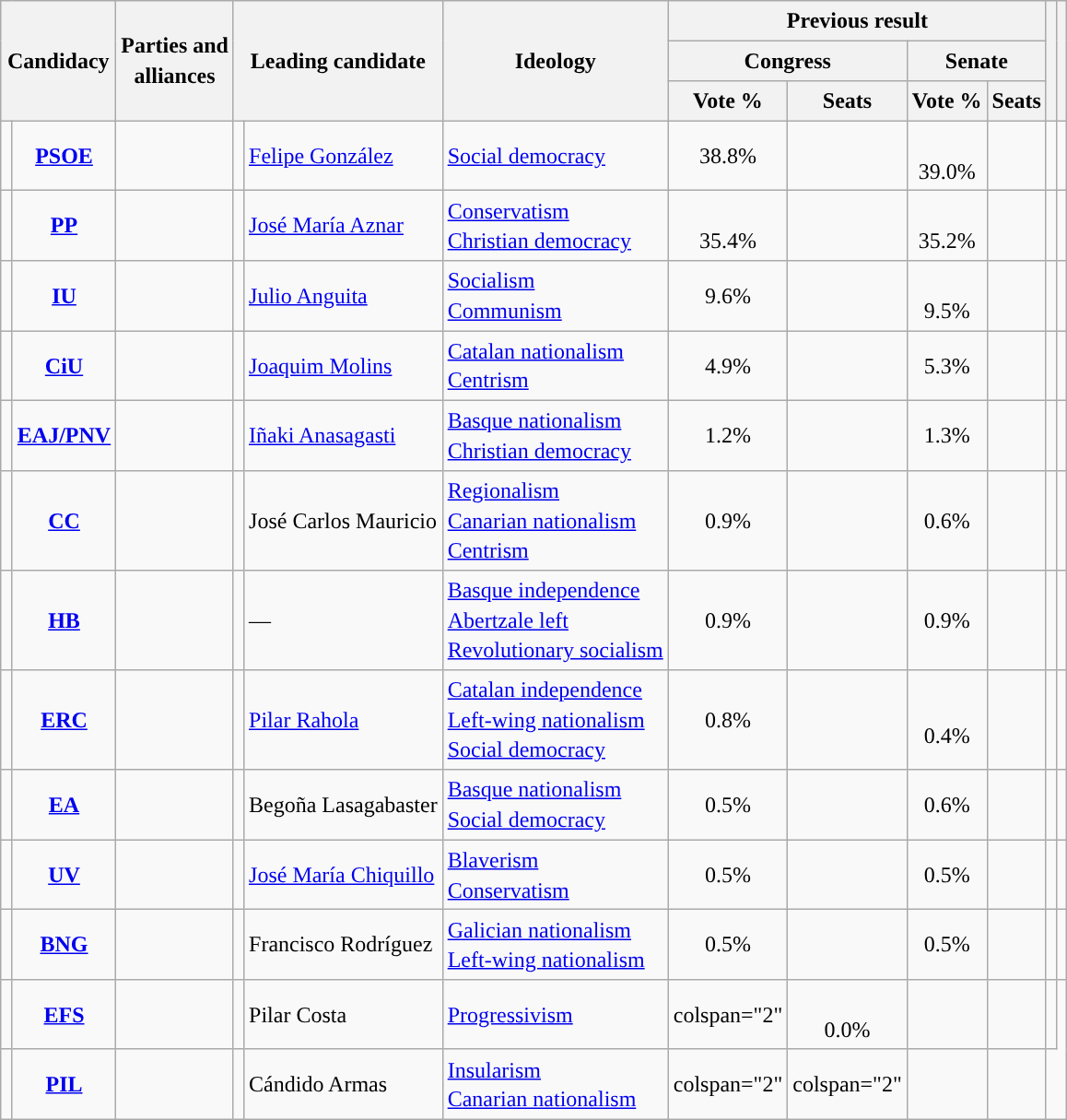<table class="wikitable" style="line-height:1.35em; text-align:left;">
<tr>
<th colspan="2" rowspan="3">Candidacy</th>
<th rowspan="3">Parties and<br>alliances</th>
<th colspan="2" rowspan="3">Leading candidate</th>
<th rowspan="3">Ideology</th>
<th colspan="4">Previous result</th>
<th rowspan="3"></th>
<th rowspan="3"></th>
</tr>
<tr>
<th colspan="2">Congress</th>
<th colspan="2">Senate</th>
</tr>
<tr>
<th>Vote %</th>
<th>Seats</th>
<th>Vote %</th>
<th>Seats</th>
</tr>
<tr>
<td width="1" style="color:inherit;background:"></td>
<td align="center"><strong><a href='#'>PSOE</a></strong></td>
<td></td>
<td></td>
<td><a href='#'>Felipe González</a></td>
<td><a href='#'>Social democracy</a></td>
<td align="center">38.8%</td>
<td></td>
<td align="center"><br>39.0%<br></td>
<td></td>
<td></td>
<td><br></td>
</tr>
<tr>
<td style="color:inherit;background:"></td>
<td align="center"><strong><a href='#'>PP</a></strong></td>
<td></td>
<td></td>
<td><a href='#'>José María Aznar</a></td>
<td><a href='#'>Conservatism</a><br><a href='#'>Christian democracy</a></td>
<td align="center"><br>35.4%<br></td>
<td></td>
<td align="center"><br>35.2%<br></td>
<td></td>
<td></td>
<td><br></td>
</tr>
<tr>
<td style="color:inherit;background:"></td>
<td align="center"><strong><a href='#'>IU</a></strong></td>
<td></td>
<td></td>
<td><a href='#'>Julio Anguita</a></td>
<td><a href='#'>Socialism</a><br><a href='#'>Communism</a></td>
<td align="center">9.6%</td>
<td></td>
<td align="center"><br>9.5%<br></td>
<td></td>
<td></td>
<td></td>
</tr>
<tr>
<td style="color:inherit;background:"></td>
<td align="center"><strong><a href='#'>CiU</a></strong></td>
<td></td>
<td></td>
<td><a href='#'>Joaquim Molins</a></td>
<td><a href='#'>Catalan nationalism</a><br><a href='#'>Centrism</a></td>
<td align="center">4.9%</td>
<td></td>
<td align="center">5.3%</td>
<td></td>
<td></td>
<td></td>
</tr>
<tr>
<td style="color:inherit;background:"></td>
<td align="center"><strong><a href='#'>EAJ/PNV</a></strong></td>
<td></td>
<td></td>
<td><a href='#'>Iñaki Anasagasti</a></td>
<td><a href='#'>Basque nationalism</a><br><a href='#'>Christian democracy</a></td>
<td align="center">1.2%</td>
<td></td>
<td align="center">1.3%</td>
<td></td>
<td></td>
<td></td>
</tr>
<tr>
<td style="color:inherit;background:"></td>
<td align="center"><strong><a href='#'>CC</a></strong></td>
<td></td>
<td></td>
<td>José Carlos Mauricio</td>
<td><a href='#'>Regionalism</a><br><a href='#'>Canarian nationalism</a><br><a href='#'>Centrism</a></td>
<td align="center">0.9%</td>
<td></td>
<td align="center">0.6%</td>
<td></td>
<td></td>
<td></td>
</tr>
<tr>
<td style="color:inherit;background:"></td>
<td align="center"><strong><a href='#'>HB</a></strong></td>
<td></td>
<td></td>
<td>—</td>
<td><a href='#'>Basque independence</a><br><a href='#'>Abertzale left</a><br><a href='#'>Revolutionary socialism</a></td>
<td align="center">0.9%</td>
<td></td>
<td align="center">0.9%</td>
<td></td>
<td></td>
<td></td>
</tr>
<tr>
<td style="color:inherit;background:"></td>
<td align="center"><strong><a href='#'>ERC</a></strong></td>
<td></td>
<td></td>
<td><a href='#'>Pilar Rahola</a></td>
<td><a href='#'>Catalan independence</a><br><a href='#'>Left-wing nationalism</a><br><a href='#'>Social democracy</a></td>
<td align="center">0.8%</td>
<td></td>
<td align="center"><br>0.4%<br></td>
<td></td>
<td></td>
<td></td>
</tr>
<tr>
<td style="color:inherit;background:"></td>
<td align="center"><strong><a href='#'>EA</a></strong></td>
<td></td>
<td></td>
<td>Begoña Lasagabaster</td>
<td><a href='#'>Basque nationalism</a><br><a href='#'>Social democracy</a></td>
<td align="center">0.5%</td>
<td></td>
<td align="center">0.6%</td>
<td></td>
<td></td>
<td></td>
</tr>
<tr>
<td style="color:inherit;background:"></td>
<td align="center"><strong><a href='#'>UV</a></strong></td>
<td></td>
<td></td>
<td><a href='#'>José María Chiquillo</a></td>
<td><a href='#'>Blaverism</a><br><a href='#'>Conservatism</a></td>
<td align="center">0.5%</td>
<td></td>
<td align="center">0.5%</td>
<td></td>
<td></td>
<td></td>
</tr>
<tr>
<td style="color:inherit;background:"></td>
<td align="center"><strong><a href='#'>BNG</a></strong></td>
<td></td>
<td></td>
<td>Francisco Rodríguez</td>
<td><a href='#'>Galician nationalism</a><br><a href='#'>Left-wing nationalism</a></td>
<td align="center">0.5%</td>
<td></td>
<td align="center">0.5%</td>
<td></td>
<td></td>
<td></td>
</tr>
<tr>
<td style="color:inherit;background:"></td>
<td align="center"><strong><a href='#'>EFS</a></strong></td>
<td></td>
<td></td>
<td>Pilar Costa</td>
<td><a href='#'>Progressivism</a></td>
<td>colspan="2" </td>
<td align="center"><br>0.0%<br></td>
<td></td>
<td></td>
<td></td>
</tr>
<tr>
<td style="color:inherit;background:"></td>
<td align="center"><strong><a href='#'>PIL</a></strong></td>
<td></td>
<td></td>
<td>Cándido Armas</td>
<td><a href='#'>Insularism</a><br><a href='#'>Canarian nationalism</a></td>
<td>colspan="2" </td>
<td>colspan="2" </td>
<td></td>
<td></td>
</tr>
</table>
